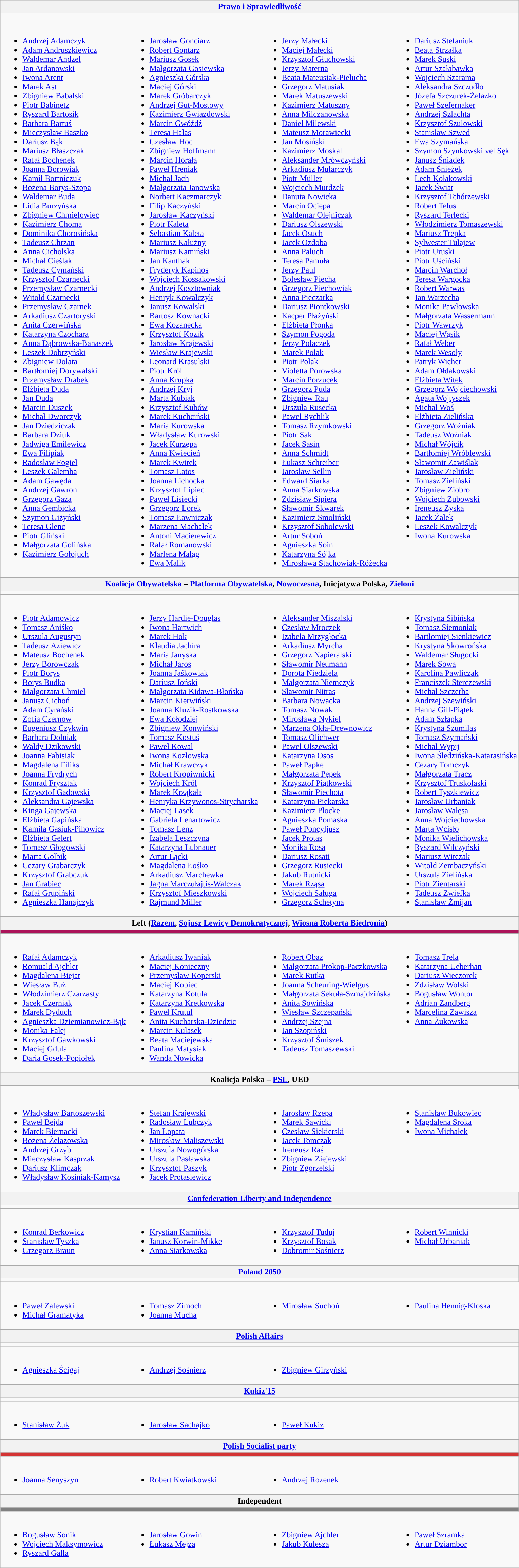<table class="wikitable">
<tr>
<th colspan=4><strong><a href='#'>Prawo i Sprawiedliwość</a></strong></th>
</tr>
<tr>
<td colspan=4 style="background:"></td>
</tr>
<tr>
<td style="border-right-style:hidden; vertical-align:top"><br><ul><li><a href='#'>Andrzej Adamczyk</a></li><li><a href='#'>Adam Andruszkiewicz</a></li><li><a href='#'>Waldemar Andzel</a></li><li><a href='#'>Jan Ardanowski</a></li><li><a href='#'>Iwona Arent</a></li><li><a href='#'>Marek Ast</a></li><li><a href='#'>Zbigniew Babalski</a></li><li><a href='#'>Piotr Babinetz</a></li><li><a href='#'>Ryszard Bartosik</a></li><li><a href='#'>Barbara Bartuś</a></li><li><a href='#'>Mieczysław Baszko</a></li><li><a href='#'>Dariusz Bąk</a></li><li><a href='#'>Mariusz Błaszczak</a></li><li><a href='#'>Rafał Bochenek</a></li><li><a href='#'>Joanna Borowiak</a></li><li><a href='#'>Kamil Bortniczuk</a></li><li><a href='#'>Bożena Borys-Szopa</a></li><li><a href='#'>Waldemar Buda</a></li><li><a href='#'>Lidia Burzyńska</a></li><li><a href='#'>Zbigniew Chmielowiec</a></li><li><a href='#'>Kazimierz Choma</a></li><li><a href='#'>Dominika Chorosińska</a></li><li><a href='#'>Tadeusz Chrzan</a></li><li><a href='#'>Anna Cicholska</a></li><li><a href='#'>Michał Cieślak</a></li><li><a href='#'>Tadeusz Cymański</a></li><li><a href='#'>Krzysztof Czarnecki</a></li><li><a href='#'>Przemysław Czarnecki</a></li><li><a href='#'>Witold Czarnecki</a></li><li><a href='#'>Przemysław Czarnek</a></li><li><a href='#'>Arkadiusz Czartoryski</a></li><li><a href='#'>Anita Czerwińska</a></li><li><a href='#'>Katarzyna Czochara</a></li><li><a href='#'>Anna Dąbrowska-Banaszek</a></li><li><a href='#'>Leszek Dobrzyński</a></li><li><a href='#'>Zbigniew Dolata</a></li><li><a href='#'>Bartłomiej Dorywalski</a></li><li><a href='#'>Przemysław Drabek</a></li><li><a href='#'>Elżbieta Duda</a></li><li><a href='#'>Jan Duda</a></li><li><a href='#'>Marcin Duszek</a></li><li><a href='#'>Michał Dworczyk</a></li><li><a href='#'>Jan Dziedziczak</a></li><li><a href='#'>Barbara Dziuk</a></li><li><a href='#'>Jadwiga Emilewicz</a></li><li><a href='#'>Ewa Filipiak</a></li><li><a href='#'>Radosław Fogiel</a></li><li><a href='#'>Leszek Galemba</a></li><li><a href='#'>Adam Gawęda</a></li><li><a href='#'>Andrzej Gawron</a></li><li><a href='#'>Grzegorz Gaża</a></li><li><a href='#'>Anna Gembicka</a></li><li><a href='#'>Szymon Giżyński</a></li><li><a href='#'>Teresa Glenc</a></li><li><a href='#'>Piotr Gliński</a></li><li><a href='#'>Małgorzata Golińska</a></li><li><a href='#'>Kazimierz Gołojuch</a></li></ul></td>
<td style="border-right-style:hidden; vertical-align:top"><br><ul><li><a href='#'>Jarosław Gonciarz</a></li><li><a href='#'>Robert Gontarz</a></li><li><a href='#'>Mariusz Gosek</a></li><li><a href='#'>Małgorzata Gosiewska</a></li><li><a href='#'>Agnieszka Górska</a></li><li><a href='#'>Maciej Górski</a></li><li><a href='#'>Marek Gróbarczyk</a></li><li><a href='#'>Andrzej Gut-Mostowy</a></li><li><a href='#'>Kazimierz Gwiazdowski</a></li><li><a href='#'>Marcin Gwóźdź</a></li><li><a href='#'>Teresa Hałas</a></li><li><a href='#'>Czesław Hoc</a></li><li><a href='#'>Zbigniew Hoffmann</a></li><li><a href='#'>Marcin Horała</a></li><li><a href='#'>Paweł Hreniak</a></li><li><a href='#'>Michał Jach</a></li><li><a href='#'>Małgorzata Janowska</a></li><li><a href='#'>Norbert Kaczmarczyk</a></li><li><a href='#'>Filip Kaczyński</a></li><li><a href='#'>Jarosław Kaczyński</a></li><li><a href='#'>Piotr Kaleta</a></li><li><a href='#'>Sebastian Kaleta</a></li><li><a href='#'>Mariusz Kałużny</a></li><li><a href='#'>Mariusz Kamiński</a></li><li><a href='#'>Jan Kanthak</a></li><li><a href='#'>Fryderyk Kapinos</a></li><li><a href='#'>Wojciech Kossakowski</a></li><li><a href='#'>Andrzej Kosztowniak</a></li><li><a href='#'>Henryk Kowalczyk</a></li><li><a href='#'>Janusz Kowalski</a></li><li><a href='#'>Bartosz Kownacki</a></li><li><a href='#'>Ewa Kozanecka</a></li><li><a href='#'>Krzysztof Kozik</a></li><li><a href='#'>Jarosław Krajewski</a></li><li><a href='#'>Wiesław Krajewski</a></li><li><a href='#'>Leonard Krasulski</a></li><li><a href='#'>Piotr Król</a></li><li><a href='#'>Anna Krupka</a></li><li><a href='#'>Andrzej Kryj</a></li><li><a href='#'>Marta Kubiak</a></li><li><a href='#'>Krzysztof Kubów</a></li><li><a href='#'>Marek Kuchciński</a></li><li><a href='#'>Maria Kurowska</a></li><li><a href='#'>Władysław Kurowski</a></li><li><a href='#'>Jacek Kurzępa</a></li><li><a href='#'>Anna Kwiecień</a></li><li><a href='#'>Marek Kwitek</a></li><li><a href='#'>Tomasz Latos</a></li><li><a href='#'>Joanna Lichocka</a></li><li><a href='#'>Krzysztof Lipiec</a></li><li><a href='#'>Paweł Lisiecki</a></li><li><a href='#'>Grzegorz Lorek</a></li><li><a href='#'>Tomasz Ławniczak</a></li><li><a href='#'>Marzena Machałek</a></li><li><a href='#'>Antoni Macierewicz</a></li><li><a href='#'>Rafał Romanowski</a></li><li><a href='#'>Marlena Maląg</a></li><li><a href='#'>Ewa Malik</a></li></ul></td>
<td style="border-right-style:hidden; vertical-align:top"><br><ul><li><a href='#'>Jerzy Małecki</a></li><li><a href='#'>Maciej Małecki</a></li><li><a href='#'>Krzysztof Głuchowski</a></li><li><a href='#'>Jerzy Materna</a></li><li><a href='#'>Beata Mateusiak-Pielucha</a></li><li><a href='#'>Grzegorz Matusiak</a></li><li><a href='#'>Marek Matuszewski</a></li><li><a href='#'>Kazimierz Matuszny</a></li><li><a href='#'>Anna Milczanowska</a></li><li><a href='#'>Daniel Milewski</a></li><li><a href='#'>Mateusz Morawiecki</a></li><li><a href='#'>Jan Mosiński</a></li><li><a href='#'>Kazimierz Moskal</a></li><li><a href='#'>Aleksander Mrówczyński</a></li><li><a href='#'>Arkadiusz Mularczyk</a></li><li><a href='#'>Piotr Müller</a></li><li><a href='#'>Wojciech Murdzek</a></li><li><a href='#'>Danuta Nowicka</a></li><li><a href='#'>Marcin Ociepa</a></li><li><a href='#'>Waldemar Olejniczak</a></li><li><a href='#'>Dariusz Olszewski</a></li><li><a href='#'>Jacek Osuch</a></li><li><a href='#'>Jacek Ozdoba</a></li><li><a href='#'>Anna Paluch</a></li><li><a href='#'>Teresa Pamuła</a></li><li><a href='#'>Jerzy Paul</a></li><li><a href='#'>Bolesław Piecha</a></li><li><a href='#'>Grzegorz Piechowiak</a></li><li><a href='#'>Anna Pieczarka</a></li><li><a href='#'>Dariusz Piontkowski</a></li><li><a href='#'>Kacper Płażyński</a></li><li><a href='#'>Elżbieta Płonka</a></li><li><a href='#'>Szymon Pogoda</a></li><li><a href='#'>Jerzy Polaczek</a></li><li><a href='#'>Marek Polak</a></li><li><a href='#'>Piotr Polak</a></li><li><a href='#'>Violetta Porowska</a></li><li><a href='#'>Marcin Porzucek</a></li><li><a href='#'>Grzegorz Puda</a></li><li><a href='#'>Zbigniew Rau</a></li><li><a href='#'>Urszula Rusecka</a></li><li><a href='#'>Paweł Rychlik</a></li><li><a href='#'>Tomasz Rzymkowski</a></li><li><a href='#'>Piotr Sak</a></li><li><a href='#'>Jacek Sasin</a></li><li><a href='#'>Anna Schmidt</a></li><li><a href='#'>Łukasz Schreiber</a></li><li><a href='#'>Jarosław Sellin</a></li><li><a href='#'>Edward Siarka</a></li><li><a href='#'>Anna Siarkowska</a></li><li><a href='#'>Zdzisław Sipiera</a></li><li><a href='#'>Sławomir Skwarek</a></li><li><a href='#'>Kazimierz Smoliński</a></li><li><a href='#'>Krzysztof Sobolewski</a></li><li><a href='#'>Artur Soboń</a></li><li><a href='#'>Agnieszka Soin</a></li><li><a href='#'>Katarzyna Sójka</a></li><li><a href='#'>Mirosława Stachowiak-Różecka</a></li></ul></td>
<td style="vertical-align:top;"><br><ul><li><a href='#'>Dariusz Stefaniuk</a></li><li><a href='#'>Beata Strzałka</a></li><li><a href='#'>Marek Suski</a></li><li><a href='#'>Artur Szałabawka</a></li><li><a href='#'>Wojciech Szarama</a></li><li><a href='#'>Aleksandra Szczudło</a></li><li><a href='#'>Józefa Szczurek-Żelazko</a></li><li><a href='#'>Paweł Szefernaker</a></li><li><a href='#'>Andrzej Szlachta</a></li><li><a href='#'>Krzysztof Szulowski</a></li><li><a href='#'>Stanisław Szwed</a></li><li><a href='#'>Ewa Szymańska</a></li><li><a href='#'>Szymon Szynkowski vel Sęk</a></li><li><a href='#'>Janusz Śniadek</a></li><li><a href='#'>Adam Śnieżek</a></li><li><a href='#'>Lech Kołakowski</a></li><li><a href='#'>Jacek Świat</a></li><li><a href='#'>Krzysztof Tchórzewski</a></li><li><a href='#'>Robert Telus</a></li><li><a href='#'>Ryszard Terlecki</a></li><li><a href='#'>Włodzimierz Tomaszewski</a></li><li><a href='#'>Mariusz Trepka</a></li><li><a href='#'>Sylwester Tułajew</a></li><li><a href='#'>Piotr Uruski</a></li><li><a href='#'>Piotr Uściński</a></li><li><a href='#'>Marcin Warchoł</a></li><li><a href='#'>Teresa Wargocka</a></li><li><a href='#'>Robert Warwas</a></li><li><a href='#'>Jan Warzecha</a></li><li><a href='#'>Monika Pawłowska</a></li><li><a href='#'>Małgorzata Wassermann</a></li><li><a href='#'>Piotr Wawrzyk</a></li><li><a href='#'>Maciej Wąsik</a></li><li><a href='#'>Rafał Weber</a></li><li><a href='#'>Marek Wesoły</a></li><li><a href='#'>Patryk Wicher</a></li><li><a href='#'>Adam Ołdakowski</a></li><li><a href='#'>Elżbieta Witek</a></li><li><a href='#'>Grzegorz Wojciechowski</a></li><li><a href='#'>Agata Wojtyszek</a></li><li><a href='#'>Michał Woś</a></li><li><a href='#'>Elżbieta Zielińska</a></li><li><a href='#'>Grzegorz Woźniak</a></li><li><a href='#'>Tadeusz Woźniak</a></li><li><a href='#'>Michał Wójcik</a></li><li><a href='#'>Bartłomiej Wróblewski</a></li><li><a href='#'>Sławomir Zawiślak</a></li><li><a href='#'>Jarosław Zieliński</a></li><li><a href='#'>Tomasz Zieliński</a></li><li><a href='#'>Zbigniew Ziobro</a></li><li><a href='#'>Wojciech Zubowski</a></li><li><a href='#'>Ireneusz Zyska</a></li><li><a href='#'>Jacek Żalek</a></li><li><a href='#'>Leszek Kowalczyk</a></li><li><a href='#'>Iwona Kurowska</a></li></ul></td>
</tr>
<tr>
<th colspan=4><a href='#'>Koalicja Obywatelska</a> – <a href='#'>Platforma Obywatelska</a>, <a href='#'>Nowoczesna</a>, Inicjatywa Polska, <a href='#'>Zieloni</a></th>
</tr>
<tr>
<td colspan=4 style="background:"></td>
</tr>
<tr>
<td style="border-right-style:hidden; vertical-align:top"><br><ul><li><a href='#'>Piotr Adamowicz</a></li><li><a href='#'>Tomasz Aniśko</a></li><li><a href='#'>Urszula Augustyn</a></li><li><a href='#'>Tadeusz Aziewicz</a></li><li><a href='#'>Mateusz Bochenek</a></li><li><a href='#'>Jerzy Borowczak</a></li><li><a href='#'>Piotr Borys</a></li><li><a href='#'>Borys Budka</a></li><li><a href='#'>Małgorzata Chmiel</a></li><li><a href='#'>Janusz Cichoń</a></li><li><a href='#'>Adam Cyrański</a></li><li><a href='#'>Zofia Czernow</a></li><li><a href='#'>Eugeniusz Czykwin</a></li><li><a href='#'>Barbara Dolniak</a></li><li><a href='#'>Waldy Dzikowski</a></li><li><a href='#'>Joanna Fabisiak</a></li><li><a href='#'>Magdalena Filiks</a></li><li><a href='#'>Joanna Frydrych</a></li><li><a href='#'>Konrad Frysztak</a></li><li><a href='#'>Krzysztof Gadowski</a></li><li><a href='#'>Aleksandra Gajewska</a></li><li><a href='#'>Kinga Gajewska</a></li><li><a href='#'>Elżbieta Gapińska</a></li><li><a href='#'>Kamila Gasiuk-Pihowicz</a></li><li><a href='#'>Elżbieta Gelert</a></li><li><a href='#'>Tomasz Głogowski</a></li><li><a href='#'>Marta Golbik</a></li><li><a href='#'>Cezary Grabarczyk</a></li><li><a href='#'>Krzysztof Grabczuk</a></li><li><a href='#'>Jan Grabiec</a></li><li><a href='#'>Rafał Grupiński</a></li><li><a href='#'>Agnieszka Hanajczyk</a></li></ul></td>
<td style="border-right-style:hidden; vertical-align:top"><br><ul><li><a href='#'>Jerzy Hardie-Douglas</a></li><li><a href='#'>Iwona Hartwich</a></li><li><a href='#'>Marek Hok</a></li><li><a href='#'>Klaudia Jachira</a></li><li><a href='#'>Maria Janyska</a></li><li><a href='#'>Michał Jaros</a></li><li><a href='#'>Joanna Jaśkowiak</a></li><li><a href='#'>Dariusz Joński</a></li><li><a href='#'>Małgorzata Kidawa-Błońska</a></li><li><a href='#'>Marcin Kierwiński</a></li><li><a href='#'>Joanna Kluzik-Rostkowska</a></li><li><a href='#'>Ewa Kołodziej</a></li><li><a href='#'>Zbigniew Konwiński</a></li><li><a href='#'>Tomasz Kostuś</a></li><li><a href='#'>Paweł Kowal</a></li><li><a href='#'>Iwona Kozłowska</a></li><li><a href='#'>Michał Krawczyk</a></li><li><a href='#'>Robert Kropiwnicki</a></li><li><a href='#'>Wojciech Król</a></li><li><a href='#'>Marek Krząkała</a></li><li><a href='#'>Henryka Krzywonos-Strycharska</a></li><li><a href='#'>Maciej Lasek</a></li><li><a href='#'>Gabriela Lenartowicz</a></li><li><a href='#'>Tomasz Lenz</a></li><li><a href='#'>Izabela Leszczyna</a></li><li><a href='#'>Katarzyna Lubnauer</a></li><li><a href='#'>Artur Łącki</a></li><li><a href='#'>Magdalena Łośko</a></li><li><a href='#'>Arkadiusz Marchewka</a></li><li><a href='#'>Jagna Marczułajtis-Walczak</a></li><li><a href='#'>Krzysztof Mieszkowski</a></li><li><a href='#'>Rajmund Miller</a></li></ul></td>
<td style="border-right-style:hidden; vertical-align:top"><br><ul><li><a href='#'>Aleksander Miszalski</a></li><li><a href='#'>Czesław Mroczek</a></li><li><a href='#'>Izabela Mrzygłocka</a></li><li><a href='#'>Arkadiusz Myrcha</a></li><li><a href='#'>Grzegorz Napieralski</a></li><li><a href='#'>Sławomir Neumann</a></li><li><a href='#'>Dorota Niedziela</a></li><li><a href='#'>Małgorzata Niemczyk</a></li><li><a href='#'>Sławomir Nitras</a></li><li><a href='#'>Barbara Nowacka</a></li><li><a href='#'>Tomasz Nowak</a></li><li><a href='#'>Mirosława Nykiel</a></li><li><a href='#'>Marzena Okła-Drewnowicz</a></li><li><a href='#'>Tomasz Olichwer</a></li><li><a href='#'>Paweł Olszewski</a></li><li><a href='#'>Katarzyna Osos</a></li><li><a href='#'>Paweł Papke</a></li><li><a href='#'>Małgorzata Pępek</a></li><li><a href='#'>Krzysztof Piątkowski</a></li><li><a href='#'>Sławomir Piechota</a></li><li><a href='#'>Katarzyna Piekarska</a></li><li><a href='#'>Kazimierz Plocke</a></li><li><a href='#'>Agnieszka Pomaska</a></li><li><a href='#'>Paweł Poncyljusz</a></li><li><a href='#'>Jacek Protas</a></li><li><a href='#'>Monika Rosa</a></li><li><a href='#'>Dariusz Rosati</a></li><li><a href='#'>Grzegorz Rusiecki</a></li><li><a href='#'>Jakub Rutnicki</a></li><li><a href='#'>Marek Rząsa</a></li><li><a href='#'>Wojciech Saługa</a></li><li><a href='#'>Grzegorz Schetyna</a></li></ul></td>
<td style="vertical-align:top;"><br><ul><li><a href='#'>Krystyna Sibińska</a></li><li><a href='#'>Tomasz Siemoniak</a></li><li><a href='#'>Bartłomiej Sienkiewicz</a></li><li><a href='#'>Krystyna Skowrońska</a></li><li><a href='#'>Waldemar Sługocki</a></li><li><a href='#'>Marek Sowa</a></li><li><a href='#'>Karolina Pawliczak</a></li><li><a href='#'>Franciszek Sterczewski</a></li><li><a href='#'>Michał Szczerba</a></li><li><a href='#'>Andrzej Szewiński</a></li><li><a href='#'>Hanna Gill-Piątek</a></li><li><a href='#'>Adam Szłapka</a></li><li><a href='#'>Krystyna Szumilas</a></li><li><a href='#'>Tomasz Szymański</a></li><li><a href='#'>Michał Wypij</a></li><li><a href='#'>Iwona Śledzińska-Katarasińska</a></li><li><a href='#'>Cezary Tomczyk</a></li><li><a href='#'>Małgorzata Tracz</a></li><li><a href='#'>Krzysztof Truskolaski</a></li><li><a href='#'>Robert Tyszkiewicz</a></li><li><a href='#'>Jarosław Urbaniak</a></li><li><a href='#'>Jarosław Wałęsa</a></li><li><a href='#'>Anna Wojciechowska</a></li><li><a href='#'>Marta Wcisło</a></li><li><a href='#'>Monika Wielichowska</a></li><li><a href='#'>Ryszard Wilczyński</a></li><li><a href='#'>Mariusz Witczak</a></li><li><a href='#'>Witold Zembaczyński</a></li><li><a href='#'>Urszula Zielińska</a></li><li><a href='#'>Piotr Zientarski</a></li><li><a href='#'>Tadeusz Zwiefka</a></li><li><a href='#'>Stanisław Żmijan</a></li></ul></td>
</tr>
<tr>
<th colspan=4>Left (<a href='#'>Razem</a>, <a href='#'>Sojusz Lewicy Demokratycznej</a>, <a href='#'>Wiosna Roberta Biedronia</a>)</th>
</tr>
<tr>
<td colspan=4 style="background:#ac145a;"></td>
</tr>
<tr>
<td style="border-right-style:hidden; vertical-align:top"><br><ul><li><a href='#'>Rafał Adamczyk</a></li><li><a href='#'>Romuald Ajchler</a></li><li><a href='#'>Magdalena Biejat</a></li><li><a href='#'>Wiesław Buż</a></li><li><a href='#'>Włodzimierz Czarzasty</a></li><li><a href='#'>Jacek Czerniak</a></li><li><a href='#'>Marek Dyduch</a></li><li><a href='#'>Agnieszka Dziemianowicz-Bąk</a></li><li><a href='#'>Monika Falej</a></li><li><a href='#'>Krzysztof Gawkowski</a></li><li><a href='#'>Maciej Gdula</a></li><li><a href='#'>Daria Gosek-Popiołek</a></li></ul></td>
<td style="border-right-style:hidden; vertical-align:top"><br><ul><li><a href='#'>Arkadiusz Iwaniak</a></li><li><a href='#'>Maciej Konieczny</a></li><li><a href='#'>Przemysław Koperski</a></li><li><a href='#'>Maciej Kopiec</a></li><li><a href='#'>Katarzyna Kotula</a></li><li><a href='#'>Katarzyna Kretkowska</a></li><li><a href='#'>Paweł Krutul</a></li><li><a href='#'>Anita Kucharska-Dziedzic</a></li><li><a href='#'>Marcin Kulasek</a></li><li><a href='#'>Beata Maciejewska</a></li><li><a href='#'>Paulina Matysiak</a></li><li><a href='#'>Wanda Nowicka</a></li></ul></td>
<td style="border-right-style:hidden; vertical-align:top"><br><ul><li><a href='#'>Robert Obaz</a></li><li><a href='#'>Małgorzata Prokop-Paczkowska</a></li><li><a href='#'>Marek Rutka</a></li><li><a href='#'>Joanna Scheuring-Wielgus</a></li><li><a href='#'>Małgorzata Sekuła-Szmajdzińska</a></li><li><a href='#'>Anita Sowińska</a></li><li><a href='#'>Wiesław Szczepański</a></li><li><a href='#'>Andrzej Szejna</a></li><li><a href='#'>Jan Szopiński</a></li><li><a href='#'>Krzysztof Śmiszek</a></li><li><a href='#'>Tadeusz Tomaszewski</a></li></ul></td>
<td style="vertical-align:top;"><br><ul><li><a href='#'>Tomasz Trela</a></li><li><a href='#'>Katarzyna Ueberhan</a></li><li><a href='#'>Dariusz Wieczorek</a></li><li><a href='#'>Zdzisław Wolski</a></li><li><a href='#'>Bogusław Wontor</a></li><li><a href='#'>Adrian Zandberg</a></li><li><a href='#'>Marcelina Zawisza</a></li><li><a href='#'>Anna Żukowska</a></li></ul></td>
</tr>
<tr>
<th colspan=4>Koalicja Polska – <a href='#'>PSL</a>, UED</th>
</tr>
<tr>
<td colspan=4 style="background:"></td>
</tr>
<tr>
<td style="border-right-style:hidden; vertical-align:top"><br><ul><li><a href='#'>Władysław Bartoszewski</a></li><li><a href='#'>Paweł Bejda</a></li><li><a href='#'>Marek Biernacki</a></li><li><a href='#'>Bożena Żelazowska</a></li><li><a href='#'>Andrzej Grzyb</a></li><li><a href='#'>Mieczysław Kasprzak</a></li><li><a href='#'>Dariusz Klimczak</a></li><li><a href='#'>Władysław Kosiniak-Kamysz</a></li></ul></td>
<td style="border-right-style:hidden; vertical-align:top"><br><ul><li><a href='#'>Stefan Krajewski</a></li><li><a href='#'>Radosław Lubczyk</a></li><li><a href='#'>Jan Łopata</a></li><li><a href='#'>Mirosław Maliszewski</a></li><li><a href='#'>Urszula Nowogórska</a></li><li><a href='#'>Urszula Pasławska</a></li><li><a href='#'>Krzysztof Paszyk</a></li><li><a href='#'>Jacek Protasiewicz</a></li></ul></td>
<td style="border-right-style:hidden; vertical-align:top"><br><ul><li><a href='#'>Jarosław Rzepa</a></li><li><a href='#'>Marek Sawicki</a></li><li><a href='#'>Czesław Siekierski</a></li><li><a href='#'>Jacek Tomczak</a></li><li><a href='#'>Ireneusz Raś</a></li><li><a href='#'>Zbigniew Ziejewski</a></li><li><a href='#'>Piotr Zgorzelski</a></li></ul></td>
<td style="border-right-style:hidden; vertical-align:top"><br><ul><li><a href='#'>Stanisław Bukowiec</a></li><li><a href='#'>Magdalena Sroka</a></li><li><a href='#'>Iwona Michałek</a></li></ul></td>
</tr>
<tr>
<th colspan=4><a href='#'>Confederation Liberty and Independence</a></th>
</tr>
<tr>
<td colspan=4 style="background:"></td>
</tr>
<tr>
<td style="border-right-style:hidden; vertical-align:top"><br><ul><li><a href='#'>Konrad Berkowicz</a></li><li><a href='#'>Stanisław Tyszka</a></li><li><a href='#'>Grzegorz Braun</a></li></ul></td>
<td style="border-right-style:hidden; vertical-align:top"><br><ul><li><a href='#'>Krystian Kamiński</a></li><li><a href='#'>Janusz Korwin-Mikke</a></li><li><a href='#'>Anna Siarkowska</a></li></ul></td>
<td style="border-right-style:hidden; vertical-align:top"><br><ul><li><a href='#'>Krzysztof Tuduj</a></li><li><a href='#'>Krzysztof Bosak</a></li><li><a href='#'>Dobromir Sośnierz</a></li></ul></td>
<td style="border-right-style:hidden; vertical-align:top"><br><ul><li><a href='#'>Robert Winnicki</a></li><li><a href='#'>Michał Urbaniak</a></li></ul></td>
</tr>
<tr>
<th colspan=4><a href='#'>Poland 2050</a></th>
</tr>
<tr>
<td colspan=4 style="background:"></td>
</tr>
<tr>
<td style="border-right-style:hidden; vertical-align:top"><br><ul><li><a href='#'>Paweł Zalewski</a></li><li><a href='#'>Michał Gramatyka</a></li></ul></td>
<td style="border-right-style:hidden; vertical-align:top"><br><ul><li><a href='#'>Tomasz Zimoch</a></li><li><a href='#'>Joanna Mucha</a></li></ul></td>
<td style="border-right-style:hidden; vertical-align:top"><br><ul><li><a href='#'>Mirosław Suchoń</a></li></ul></td>
<td style="border-right-style:hidden; vertical-align:top"><br><ul><li><a href='#'>Paulina Hennig-Kloska</a></li></ul></td>
</tr>
<tr>
<th colspan=4><a href='#'>Polish Affairs</a></th>
</tr>
<tr>
<td colspan=4 style="background:"></td>
</tr>
<tr>
<td style="border-right-style:hidden; vertical-align:top"><br><ul><li><a href='#'>Agnieszka Ścigaj</a></li></ul></td>
<td style="border-right-style:hidden; vertical-align:top"><br><ul><li><a href='#'>Andrzej Sośnierz</a></li></ul></td>
<td style="border-right-style:hidden; vertical-align:top"><br><ul><li><a href='#'>Zbigniew Girzyński</a></li></ul></td>
</tr>
<tr>
<th colspan=4><a href='#'>Kukiz'15</a></th>
</tr>
<tr>
<td colspan=4 style="background:"></td>
</tr>
<tr>
<td style="border-right-style:hidden; vertical-align:top"><br><ul><li><a href='#'>Stanisław Żuk</a></li></ul></td>
<td style="border-right-style:hidden; vertical-align:top"><br><ul><li><a href='#'>Jarosław Sachajko</a></li></ul></td>
<td style="border-right-style:hidden; vertical-align:top"><br><ul><li><a href='#'>Paweł Kukiz</a></li></ul></td>
</tr>
<tr>
<th colspan=4><a href='#'>Polish Socialist party</a></th>
</tr>
<tr>
<td colspan=4 style="background:#d43434;"></td>
</tr>
<tr>
<td style="border-right-style:hidden; vertical-align:top"><br><ul><li><a href='#'>Joanna Senyszyn</a></li></ul></td>
<td style="border-right-style:hidden; vertical-align:top"><br><ul><li><a href='#'>Robert Kwiatkowski</a></li></ul></td>
<td style="border-right-style:hidden; vertical-align:top"><br><ul><li><a href='#'>Andrzej Rozenek</a></li></ul></td>
</tr>
<tr>
<th colspan=4>Independent</th>
</tr>
<tr>
<td colspan=4 style="background:gray;"></td>
</tr>
<tr>
<td style="border-right-style:hidden; vertical-align:top"><br><ul><li><a href='#'>Bogusław Sonik</a></li><li><a href='#'>Wojciech Maksymowicz</a></li><li><a href='#'>Ryszard Galla</a></li></ul></td>
<td style="border-right-style:hidden; vertical-align:top"><br><ul><li><a href='#'>Jarosław Gowin</a></li><li><a href='#'>Łukasz Mejza</a></li></ul></td>
<td style="border-right-style:hidden; vertical-align:top"><br><ul><li><a href='#'>Zbigniew Ajchler</a></li><li><a href='#'>Jakub Kulesza</a></li></ul></td>
<td style="border-right-style:hidden; vertical-align:top"><br><ul><li><a href='#'>Paweł Szramka</a></li><li><a href='#'>Artur Dziambor</a></li></ul></td>
</tr>
</table>
